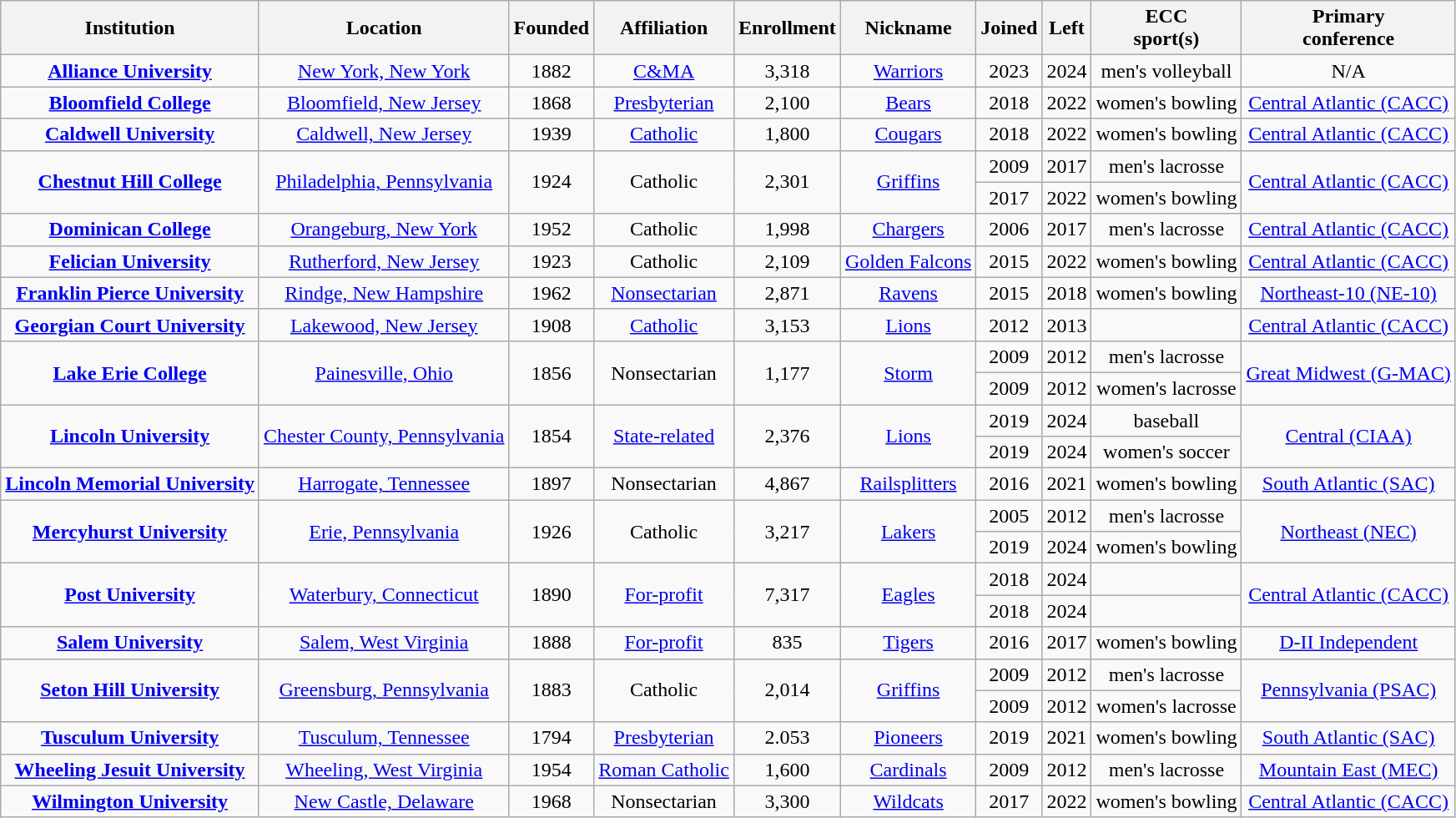<table class="wikitable sortable" style="text-align:center">
<tr>
<th>Institution</th>
<th>Location</th>
<th>Founded</th>
<th>Affiliation</th>
<th>Enrollment</th>
<th>Nickname</th>
<th>Joined</th>
<th>Left</th>
<th>ECC<br>sport(s)</th>
<th>Primary<br>conference</th>
</tr>
<tr>
<td><strong><a href='#'>Alliance University</a></strong></td>
<td><a href='#'>New York, New York</a></td>
<td>1882</td>
<td><a href='#'>C&MA</a></td>
<td>3,318</td>
<td><a href='#'>Warriors</a></td>
<td>2023</td>
<td>2024</td>
<td>men's volleyball</td>
<td>N/A</td>
</tr>
<tr>
<td><strong><a href='#'>Bloomfield College</a></strong></td>
<td><a href='#'>Bloomfield, New Jersey</a></td>
<td>1868</td>
<td><a href='#'>Presbyterian</a></td>
<td>2,100</td>
<td><a href='#'>Bears</a></td>
<td>2018</td>
<td>2022</td>
<td>women's bowling</td>
<td><a href='#'>Central Atlantic (CACC)</a></td>
</tr>
<tr>
<td><strong><a href='#'>Caldwell University</a></strong></td>
<td><a href='#'>Caldwell, New Jersey</a></td>
<td>1939</td>
<td><a href='#'>Catholic</a><br></td>
<td>1,800</td>
<td><a href='#'>Cougars</a></td>
<td>2018</td>
<td>2022</td>
<td>women's bowling</td>
<td><a href='#'>Central Atlantic (CACC)</a></td>
</tr>
<tr>
<td rowspan=2><strong><a href='#'>Chestnut Hill College</a></strong></td>
<td rowspan=2><a href='#'>Philadelphia, Pennsylvania</a></td>
<td rowspan=2>1924</td>
<td rowspan=2>Catholic<br></td>
<td rowspan=2>2,301</td>
<td rowspan=2><a href='#'>Griffins</a></td>
<td>2009</td>
<td>2017</td>
<td>men's lacrosse</td>
<td rowspan=2><a href='#'>Central Atlantic (CACC)</a></td>
</tr>
<tr>
<td>2017</td>
<td>2022</td>
<td>women's bowling</td>
</tr>
<tr>
<td><strong><a href='#'>Dominican College</a></strong></td>
<td><a href='#'>Orangeburg, New York</a></td>
<td>1952</td>
<td>Catholic<br></td>
<td>1,998</td>
<td><a href='#'>Chargers</a></td>
<td>2006</td>
<td>2017</td>
<td>men's lacrosse</td>
<td><a href='#'>Central Atlantic (CACC)</a></td>
</tr>
<tr>
<td><strong><a href='#'>Felician University</a></strong></td>
<td><a href='#'>Rutherford, New Jersey</a></td>
<td>1923</td>
<td>Catholic<br></td>
<td>2,109</td>
<td nowrap><a href='#'>Golden Falcons</a></td>
<td>2015</td>
<td>2022</td>
<td>women's bowling</td>
<td><a href='#'>Central Atlantic (CACC)</a></td>
</tr>
<tr>
<td><strong><a href='#'>Franklin Pierce University</a></strong></td>
<td><a href='#'>Rindge, New Hampshire</a></td>
<td>1962</td>
<td><a href='#'>Nonsectarian</a></td>
<td>2,871</td>
<td><a href='#'>Ravens</a></td>
<td>2015</td>
<td>2018</td>
<td>women's bowling</td>
<td><a href='#'>Northeast-10 (NE-10)</a></td>
</tr>
<tr>
<td><strong><a href='#'>Georgian Court University</a></strong></td>
<td><a href='#'>Lakewood, New Jersey</a></td>
<td>1908</td>
<td><a href='#'>Catholic</a></td>
<td>3,153</td>
<td><a href='#'>Lions</a></td>
<td>2012</td>
<td>2013</td>
<td></td>
<td><a href='#'>Central Atlantic (CACC)</a></td>
</tr>
<tr>
<td rowspan=2><strong><a href='#'>Lake Erie College</a></strong></td>
<td rowspan=2><a href='#'>Painesville, Ohio</a></td>
<td rowspan=2>1856</td>
<td rowspan=2>Nonsectarian</td>
<td rowspan=2>1,177</td>
<td rowspan=2><a href='#'>Storm</a></td>
<td>2009</td>
<td>2012</td>
<td>men's lacrosse</td>
<td rowspan=2><a href='#'>Great Midwest (G-MAC)</a></td>
</tr>
<tr>
<td>2009</td>
<td>2012</td>
<td>women's lacrosse</td>
</tr>
<tr>
<td rowspan=2><strong><a href='#'>Lincoln University</a></strong></td>
<td rowspan=2><a href='#'>Chester County, Pennsylvania</a></td>
<td rowspan=2>1854</td>
<td rowspan=2><a href='#'>State-related</a><br></td>
<td rowspan=2>2,376</td>
<td rowspan=2><a href='#'>Lions</a></td>
<td>2019</td>
<td>2024</td>
<td>baseball</td>
<td rowspan=2><a href='#'>Central (CIAA)</a></td>
</tr>
<tr>
<td>2019</td>
<td>2024</td>
<td>women's soccer</td>
</tr>
<tr>
<td><strong><a href='#'>Lincoln Memorial University</a></strong></td>
<td><a href='#'>Harrogate, Tennessee</a></td>
<td>1897</td>
<td>Nonsectarian</td>
<td>4,867</td>
<td><a href='#'>Railsplitters</a></td>
<td>2016</td>
<td>2021</td>
<td>women's bowling</td>
<td><a href='#'>South Atlantic (SAC)</a></td>
</tr>
<tr>
<td rowspan=2><strong><a href='#'>Mercyhurst University</a></strong></td>
<td rowspan=2><a href='#'>Erie, Pennsylvania</a></td>
<td rowspan=2>1926</td>
<td rowspan=2>Catholic<br></td>
<td rowspan=2>3,217</td>
<td rowspan=2><a href='#'>Lakers</a></td>
<td>2005</td>
<td>2012</td>
<td>men's lacrosse</td>
<td rowspan=2><a href='#'>Northeast (NEC)</a></td>
</tr>
<tr>
<td>2019</td>
<td>2024</td>
<td>women's bowling</td>
</tr>
<tr>
<td rowspan=2><strong><a href='#'>Post University</a></strong></td>
<td rowspan=2><a href='#'>Waterbury, Connecticut</a></td>
<td rowspan=2>1890</td>
<td rowspan=2><a href='#'>For-profit</a></td>
<td rowspan=2>7,317</td>
<td rowspan=2><a href='#'>Eagles</a></td>
<td>2018</td>
<td>2024</td>
<td></td>
<td rowspan=2><a href='#'>Central Atlantic (CACC)</a></td>
</tr>
<tr>
<td>2018</td>
<td>2024</td>
<td></td>
</tr>
<tr>
<td><strong><a href='#'>Salem University</a></strong></td>
<td><a href='#'>Salem, West Virginia</a></td>
<td>1888</td>
<td><a href='#'>For-profit</a></td>
<td>835</td>
<td><a href='#'>Tigers</a></td>
<td>2016</td>
<td>2017</td>
<td>women's bowling</td>
<td><a href='#'>D-II Independent</a></td>
</tr>
<tr>
<td rowspan=2><strong><a href='#'>Seton Hill University</a></strong></td>
<td rowspan=2><a href='#'>Greensburg, Pennsylvania</a></td>
<td rowspan=2>1883</td>
<td rowspan=2>Catholic<br></td>
<td rowspan=2>2,014</td>
<td rowspan=2><a href='#'>Griffins</a></td>
<td>2009</td>
<td>2012</td>
<td>men's lacrosse</td>
<td rowspan=2><a href='#'>Pennsylvania (PSAC)</a></td>
</tr>
<tr>
<td>2009</td>
<td>2012</td>
<td>women's lacrosse</td>
</tr>
<tr>
<td><strong><a href='#'>Tusculum University</a></strong></td>
<td><a href='#'>Tusculum, Tennessee</a></td>
<td>1794</td>
<td><a href='#'>Presbyterian</a></td>
<td>2.053</td>
<td><a href='#'>Pioneers</a></td>
<td>2019</td>
<td>2021</td>
<td>women's bowling</td>
<td><a href='#'>South Atlantic (SAC)</a></td>
</tr>
<tr>
<td><strong><a href='#'>Wheeling Jesuit University</a></strong></td>
<td><a href='#'>Wheeling, West Virginia</a></td>
<td>1954</td>
<td><a href='#'>Roman Catholic</a></td>
<td>1,600</td>
<td><a href='#'>Cardinals</a></td>
<td>2009</td>
<td>2012</td>
<td>men's lacrosse</td>
<td><a href='#'>Mountain East (MEC)</a></td>
</tr>
<tr>
<td><strong><a href='#'>Wilmington University</a></strong></td>
<td><a href='#'>New Castle, Delaware</a></td>
<td>1968</td>
<td>Nonsectarian</td>
<td>3,300</td>
<td><a href='#'>Wildcats</a></td>
<td>2017</td>
<td>2022</td>
<td>women's bowling</td>
<td><a href='#'>Central Atlantic (CACC)</a></td>
</tr>
</table>
